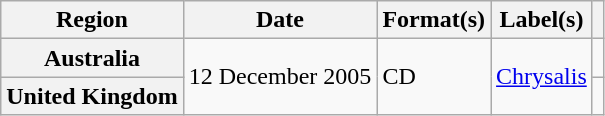<table class="wikitable plainrowheaders">
<tr>
<th scope="col">Region</th>
<th scope="col">Date</th>
<th scope="col">Format(s)</th>
<th scope="col">Label(s)</th>
<th scope="col"></th>
</tr>
<tr>
<th scope="row">Australia</th>
<td rowspan="2">12 December 2005</td>
<td rowspan="2">CD</td>
<td rowspan="2"><a href='#'>Chrysalis</a></td>
<td></td>
</tr>
<tr>
<th scope="row">United Kingdom</th>
<td></td>
</tr>
</table>
